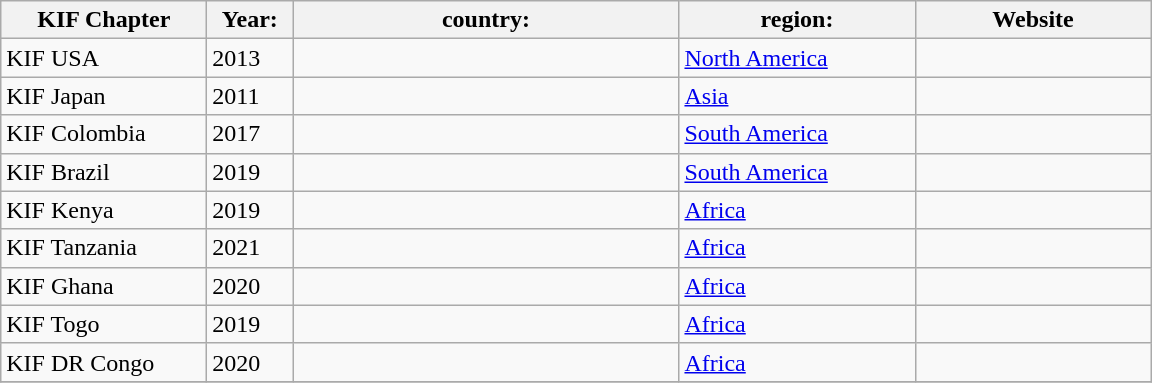<table class="wikitable sortable">
<tr>
<th scope="col" style="width: 130px;">KIF Chapter</th>
<th scope="col" ! style="width: 50px;">Year:</th>
<th scope="col" ! style="width: 250px;">country:</th>
<th scope="col" ! style="width: 150px;">region:</th>
<th scope="col" class="unsortable" ! style="width: 150px;">Website</th>
</tr>
<tr>
<td>KIF USA</td>
<td>2013</td>
<td></td>
<td><a href='#'>North America</a></td>
<td></td>
</tr>
<tr>
<td>KIF Japan</td>
<td>2011</td>
<td></td>
<td><a href='#'>Asia</a></td>
<td></td>
</tr>
<tr>
<td>KIF Colombia</td>
<td>2017</td>
<td></td>
<td><a href='#'>South America</a></td>
<td></td>
</tr>
<tr>
<td>KIF Brazil</td>
<td>2019</td>
<td></td>
<td><a href='#'>South America</a></td>
<td></td>
</tr>
<tr>
<td>KIF Kenya</td>
<td>2019</td>
<td></td>
<td><a href='#'>Africa</a></td>
<td></td>
</tr>
<tr>
<td>KIF Tanzania</td>
<td>2021</td>
<td></td>
<td><a href='#'>Africa</a></td>
<td></td>
</tr>
<tr>
<td>KIF Ghana</td>
<td>2020</td>
<td></td>
<td><a href='#'>Africa</a></td>
<td></td>
</tr>
<tr>
<td>KIF Togo</td>
<td>2019</td>
<td></td>
<td><a href='#'>Africa</a></td>
<td></td>
</tr>
<tr>
<td>KIF DR Congo</td>
<td>2020</td>
<td></td>
<td><a href='#'>Africa</a></td>
<td></td>
</tr>
<tr>
</tr>
</table>
